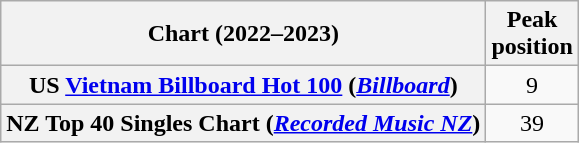<table class="wikitable sortable plainrowheaders" style="text-align:center">
<tr>
<th scope="col">Chart (2022–2023)</th>
<th scope="col">Peak<br>position</th>
</tr>
<tr>
<th scope="row">US <a href='#'>Vietnam Billboard Hot 100</a> (<em><a href='#'>Billboard</a></em>)</th>
<td>9</td>
</tr>
<tr>
<th scope="row">NZ Top 40 Singles Chart (<em><a href='#'>Recorded Music NZ</a></em>)</th>
<td>39</td>
</tr>
</table>
